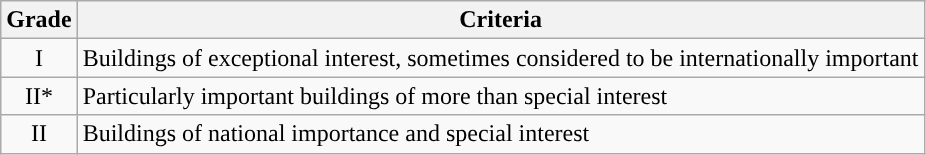<table class="wikitable">
<tr>
<th>Grade</th>
<th>Criteria</th>
</tr>
<tr>
<td align="center" >I</td>
<td>Buildings of exceptional interest, sometimes considered to be internationally important</td>
</tr>
<tr>
<td align="center" >II*</td>
<td>Particularly important buildings of more than special interest</td>
</tr>
<tr>
<td align="center" >II</td>
<td>Buildings of national importance and special interest</td>
</tr>
</table>
